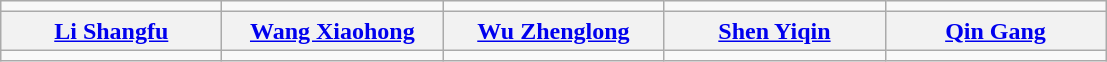<table class="wikitable" style="text-align: center">
<tr>
<td></td>
<td></td>
<td></td>
<td></td>
<td></td>
</tr>
<tr>
<th width="140"><a href='#'>Li Shangfu</a></th>
<th width="140"><a href='#'>Wang Xiaohong</a></th>
<th width="140"><a href='#'>Wu Zhenglong</a></th>
<th width="140"><a href='#'>Shen Yiqin</a></th>
<th width="140"><a href='#'>Qin Gang</a></th>
</tr>
<tr>
<td></td>
<td></td>
<td></td>
<td></td>
<td></td>
</tr>
</table>
